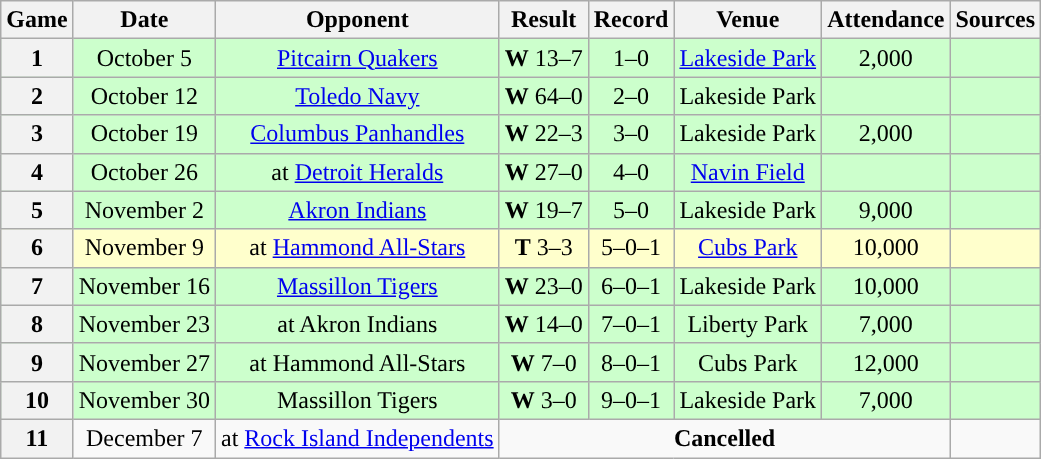<table class="wikitable" style="text-align:center">
<tr>
<th>Game</th>
<th>Date</th>
<th>Opponent</th>
<th>Result</th>
<th>Record</th>
<th>Venue</th>
<th>Attendance</th>
<th>Sources</th>
</tr>
<tr style="background:#cfc">
<th>1</th>
<td>October 5</td>
<td><a href='#'>Pitcairn Quakers</a></td>
<td><strong>W</strong> 13–7</td>
<td>1–0</td>
<td><a href='#'>Lakeside Park</a></td>
<td>2,000</td>
<td></td>
</tr>
<tr style="background:#cfc">
<th>2</th>
<td>October 12</td>
<td><a href='#'>Toledo Navy</a></td>
<td><strong>W</strong> 64–0</td>
<td>2–0</td>
<td>Lakeside Park</td>
<td></td>
<td></td>
</tr>
<tr style="background:#cfc">
<th>3</th>
<td>October 19</td>
<td><a href='#'>Columbus Panhandles</a></td>
<td><strong>W</strong> 22–3</td>
<td>3–0</td>
<td>Lakeside Park</td>
<td>2,000</td>
<td></td>
</tr>
<tr style="background:#cfc">
<th>4</th>
<td>October 26</td>
<td>at <a href='#'>Detroit Heralds</a></td>
<td><strong>W</strong> 27–0</td>
<td>4–0</td>
<td><a href='#'>Navin Field</a></td>
<td></td>
<td></td>
</tr>
<tr style="background:#cfc">
<th>5</th>
<td>November 2</td>
<td><a href='#'>Akron Indians</a></td>
<td><strong>W</strong> 19–7</td>
<td>5–0</td>
<td>Lakeside Park</td>
<td>9,000</td>
<td></td>
</tr>
<tr style="background:#ffc">
<th>6</th>
<td>November 9</td>
<td>at <a href='#'>Hammond All-Stars</a></td>
<td><strong>T</strong> 3–3</td>
<td>5–0–1</td>
<td><a href='#'>Cubs Park</a></td>
<td>10,000</td>
<td></td>
</tr>
<tr style="background:#cfc">
<th>7</th>
<td>November 16</td>
<td><a href='#'>Massillon Tigers</a></td>
<td><strong>W</strong> 23–0</td>
<td>6–0–1</td>
<td>Lakeside Park</td>
<td>10,000</td>
<td></td>
</tr>
<tr style="background:#cfc">
<th>8</th>
<td>November 23</td>
<td>at Akron Indians</td>
<td><strong>W</strong> 14–0</td>
<td>7–0–1</td>
<td>Liberty Park</td>
<td>7,000</td>
<td></td>
</tr>
<tr style="background:#cfc">
<th>9</th>
<td>November 27</td>
<td>at Hammond All-Stars</td>
<td><strong>W</strong> 7–0</td>
<td>8–0–1</td>
<td>Cubs Park</td>
<td>12,000</td>
<td></td>
</tr>
<tr style="background:#cfc">
<th>10</th>
<td>November 30</td>
<td>Massillon Tigers</td>
<td><strong>W</strong> 3–0</td>
<td>9–0–1</td>
<td>Lakeside Park</td>
<td>7,000</td>
<td></td>
</tr>
<tr>
<th>11</th>
<td>December 7</td>
<td>at <a href='#'>Rock Island Independents</a></td>
<td colspan="4"><strong>Cancelled</strong></td>
<td></td>
</tr>
</table>
